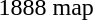<table width=304>
<tr>
<td><br><div>1888 map</div></td>
</tr>
</table>
